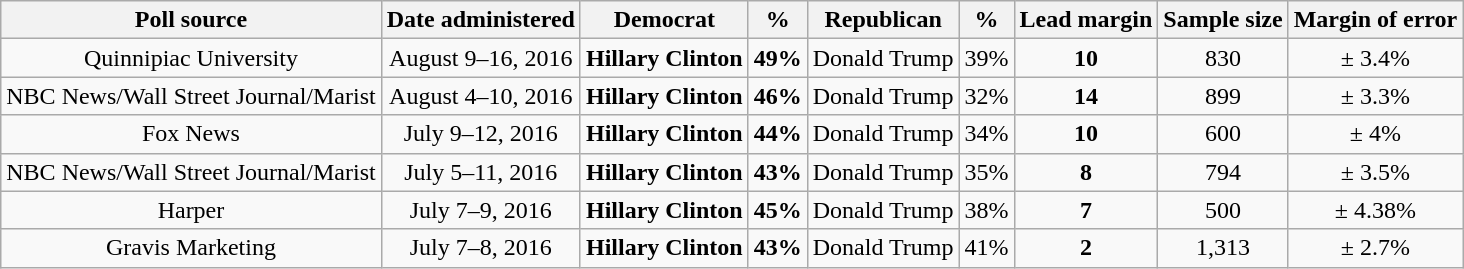<table class="wikitable" style="text-align:center;">
<tr valign=bottom>
<th>Poll source</th>
<th>Date administered</th>
<th>Democrat</th>
<th>%</th>
<th>Republican</th>
<th>%</th>
<th>Lead margin</th>
<th>Sample size</th>
<th>Margin of error</th>
</tr>
<tr>
<td>Quinnipiac University</td>
<td>August 9–16, 2016</td>
<td><strong>Hillary Clinton</strong></td>
<td><strong>49%</strong></td>
<td>Donald Trump</td>
<td>39%</td>
<td><strong>10</strong></td>
<td>830</td>
<td>± 3.4%</td>
</tr>
<tr>
<td>NBC News/Wall Street Journal/Marist</td>
<td>August 4–10, 2016</td>
<td><strong>Hillary Clinton</strong></td>
<td><strong>46%</strong></td>
<td>Donald Trump</td>
<td>32%</td>
<td><strong>14</strong></td>
<td>899</td>
<td>± 3.3%</td>
</tr>
<tr>
<td>Fox News</td>
<td>July 9–12, 2016</td>
<td><strong>Hillary Clinton</strong></td>
<td><strong>44%</strong></td>
<td>Donald Trump</td>
<td>34%</td>
<td><strong>10</strong></td>
<td>600</td>
<td>± 4%</td>
</tr>
<tr>
<td>NBC News/Wall Street Journal/Marist</td>
<td>July 5–11, 2016</td>
<td><strong>Hillary Clinton</strong></td>
<td><strong>43%</strong></td>
<td>Donald Trump</td>
<td>35%</td>
<td><strong>8</strong></td>
<td>794</td>
<td>± 3.5%</td>
</tr>
<tr>
<td>Harper</td>
<td>July 7–9, 2016</td>
<td><strong>Hillary Clinton</strong></td>
<td><strong>45%</strong></td>
<td>Donald Trump</td>
<td>38%</td>
<td><strong>7</strong></td>
<td>500</td>
<td>± 4.38%</td>
</tr>
<tr>
<td>Gravis Marketing</td>
<td>July 7–8, 2016</td>
<td><strong>Hillary Clinton</strong></td>
<td><strong>43%</strong></td>
<td>Donald Trump</td>
<td>41%</td>
<td><strong>2</strong></td>
<td>1,313</td>
<td>± 2.7%</td>
</tr>
</table>
